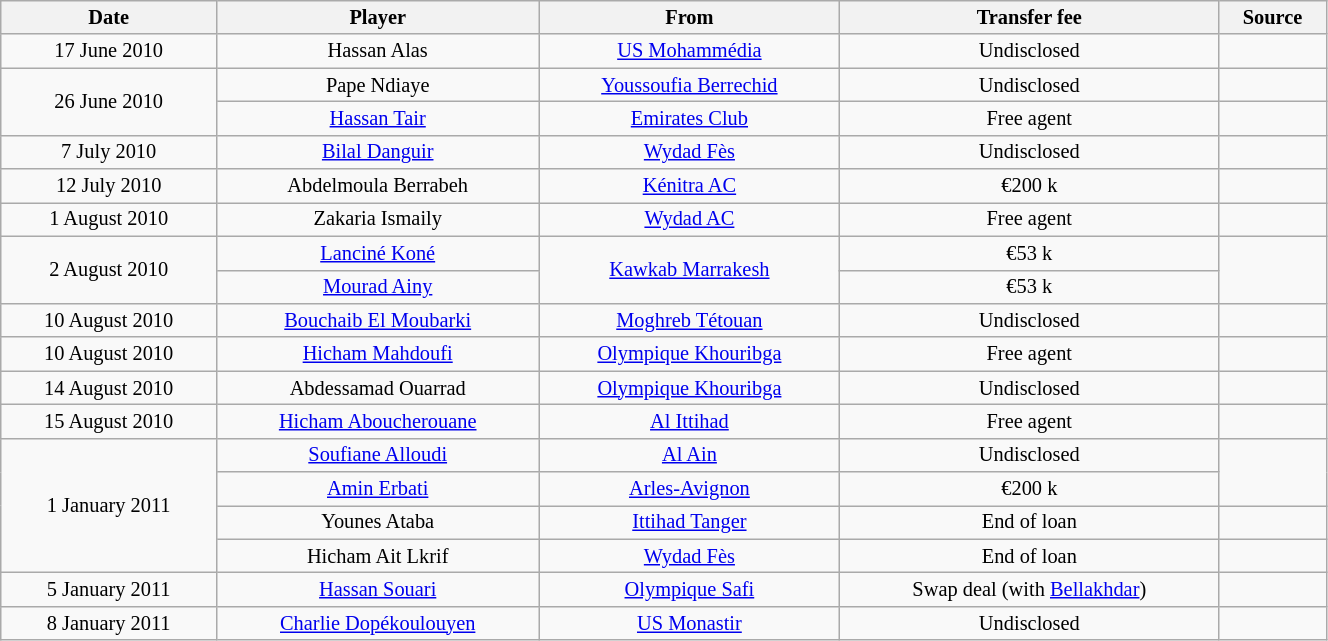<table class="wikitable sortable" style="width:70%; text-align:center; font-size:85%; text-align:centre;">
<tr>
<th>Date</th>
<th>Player</th>
<th>From</th>
<th>Transfer fee</th>
<th>Source</th>
</tr>
<tr>
<td>17 June 2010</td>
<td> Hassan Alas</td>
<td><a href='#'>US Mohammédia</a></td>
<td>Undisclosed</td>
<td></td>
</tr>
<tr>
<td rowspan="2">26 June 2010</td>
<td> Pape Ndiaye</td>
<td><a href='#'>Youssoufia Berrechid</a></td>
<td>Undisclosed</td>
<td></td>
</tr>
<tr>
<td> <a href='#'>Hassan Tair</a></td>
<td> <a href='#'>Emirates Club</a></td>
<td>Free agent</td>
<td></td>
</tr>
<tr>
<td>7 July 2010</td>
<td> <a href='#'>Bilal Danguir</a></td>
<td><a href='#'>Wydad Fès</a></td>
<td>Undisclosed</td>
<td></td>
</tr>
<tr>
<td>12 July 2010</td>
<td> Abdelmoula Berrabeh</td>
<td><a href='#'>Kénitra AC</a></td>
<td>€200 k</td>
<td></td>
</tr>
<tr>
<td>1 August 2010</td>
<td> Zakaria Ismaily</td>
<td><a href='#'>Wydad AC</a></td>
<td>Free agent</td>
<td></td>
</tr>
<tr>
<td rowspan="2">2 August 2010</td>
<td> <a href='#'>Lanciné Koné</a></td>
<td rowspan="2"><a href='#'>Kawkab Marrakesh</a></td>
<td>€53 k</td>
<td rowspan="2"></td>
</tr>
<tr>
<td> <a href='#'>Mourad Ainy</a></td>
<td>€53 k</td>
</tr>
<tr>
<td>10 August 2010</td>
<td> <a href='#'>Bouchaib El Moubarki</a></td>
<td><a href='#'>Moghreb Tétouan</a></td>
<td>Undisclosed</td>
<td></td>
</tr>
<tr>
<td>10 August 2010</td>
<td> <a href='#'>Hicham Mahdoufi</a></td>
<td><a href='#'>Olympique Khouribga</a></td>
<td>Free agent</td>
<td></td>
</tr>
<tr>
<td>14 August 2010</td>
<td> Abdessamad Ouarrad</td>
<td><a href='#'>Olympique Khouribga</a></td>
<td>Undisclosed</td>
<td></td>
</tr>
<tr>
<td>15 August 2010</td>
<td> <a href='#'>Hicham Aboucherouane</a></td>
<td> <a href='#'>Al Ittihad</a></td>
<td>Free agent</td>
<td></td>
</tr>
<tr>
<td rowspan="4">1 January 2011</td>
<td> <a href='#'>Soufiane Alloudi</a></td>
<td> <a href='#'>Al Ain</a></td>
<td>Undisclosed</td>
<td rowspan="2"></td>
</tr>
<tr>
<td> <a href='#'>Amin Erbati</a></td>
<td> <a href='#'>Arles-Avignon</a></td>
<td>€200 k</td>
</tr>
<tr>
<td> Younes Ataba</td>
<td><a href='#'>Ittihad Tanger</a></td>
<td>End of loan</td>
<td></td>
</tr>
<tr>
<td> Hicham Ait Lkrif</td>
<td><a href='#'>Wydad Fès</a></td>
<td>End of loan</td>
<td></td>
</tr>
<tr>
<td>5 January 2011</td>
<td> <a href='#'>Hassan Souari</a></td>
<td><a href='#'>Olympique Safi</a></td>
<td>Swap deal (with <a href='#'>Bellakhdar</a>)</td>
<td></td>
</tr>
<tr>
<td>8 January 2011</td>
<td> <a href='#'>Charlie Dopékoulouyen</a></td>
<td> <a href='#'>US Monastir</a></td>
<td>Undisclosed</td>
<td></td>
</tr>
</table>
